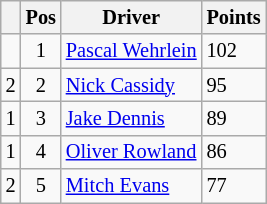<table class="wikitable" style="font-size: 85%;">
<tr>
<th></th>
<th>Pos</th>
<th>Driver</th>
<th>Points</th>
</tr>
<tr>
<td align="left"></td>
<td align="center">1</td>
<td> <a href='#'>Pascal Wehrlein</a></td>
<td align="left">102</td>
</tr>
<tr>
<td align="left"> 2</td>
<td align="center">2</td>
<td> <a href='#'>Nick Cassidy</a></td>
<td align="left">95</td>
</tr>
<tr>
<td align="left"> 1</td>
<td align="center">3</td>
<td> <a href='#'>Jake Dennis</a></td>
<td align="left">89</td>
</tr>
<tr>
<td align="left"> 1</td>
<td align="center">4</td>
<td> <a href='#'>Oliver Rowland</a></td>
<td align="left">86</td>
</tr>
<tr>
<td align="left"> 2</td>
<td align="center">5</td>
<td> <a href='#'>Mitch Evans</a></td>
<td align="left">77</td>
</tr>
</table>
